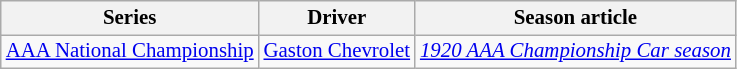<table class="wikitable" style="font-size: 87%;">
<tr>
<th>Series</th>
<th>Driver</th>
<th>Season article</th>
</tr>
<tr>
<td><a href='#'>AAA National Championship</a></td>
<td> <a href='#'>Gaston Chevrolet</a></td>
<td><em><a href='#'>1920 AAA Championship Car season</a></em></td>
</tr>
</table>
